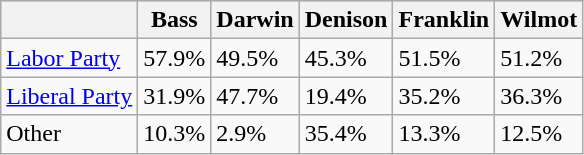<table class="wikitable">
<tr style="background:#ccc;">
<th></th>
<th>Bass</th>
<th>Darwin</th>
<th>Denison</th>
<th>Franklin</th>
<th>Wilmot</th>
</tr>
<tr>
<td><a href='#'>Labor Party</a></td>
<td>57.9%</td>
<td>49.5%</td>
<td>45.3%</td>
<td>51.5%</td>
<td>51.2%</td>
</tr>
<tr>
<td><a href='#'>Liberal Party</a></td>
<td>31.9%</td>
<td>47.7%</td>
<td>19.4%</td>
<td>35.2%</td>
<td>36.3%</td>
</tr>
<tr>
<td>Other</td>
<td>10.3%</td>
<td>2.9%</td>
<td>35.4%</td>
<td>13.3%</td>
<td>12.5%</td>
</tr>
</table>
